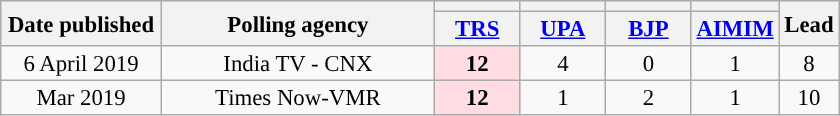<table class="wikitable sortable" style="text-align:center;font-size:95%;line-height:16px">
<tr>
<th rowspan="2" width="100px">Date published</th>
<th rowspan="2" width="175px">Polling agency</th>
<th style="background:"></th>
<th style="background:"></th>
<th style="background:"></th>
<th style="background:"></th>
<th rowspan="2">Lead</th>
</tr>
<tr>
<th width="50px" class="unsortable"><a href='#'>TRS</a></th>
<th width="50px" class="unsortable"><a href='#'>UPA</a></th>
<th width="50px" class="unsortable"><a href='#'>BJP</a></th>
<th width="50px" class="unsortable"><a href='#'>AIMIM</a></th>
</tr>
<tr>
<td>6 April 2019</td>
<td>India TV - CNX</td>
<td style="background:#FFDDE3"><strong>12</strong></td>
<td>4</td>
<td>0</td>
<td>1</td>
<td style="background:">8</td>
</tr>
<tr>
<td>Mar 2019</td>
<td>Times Now-VMR</td>
<td style="background:#FFDDE3"><strong>12</strong></td>
<td>1</td>
<td>2</td>
<td>1</td>
<td style="background:">10</td>
</tr>
</table>
